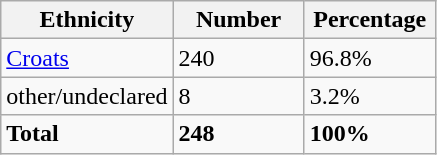<table class="wikitable">
<tr>
<th width="100px">Ethnicity</th>
<th width="80px">Number</th>
<th width="80px">Percentage</th>
</tr>
<tr>
<td><a href='#'>Croats</a></td>
<td>240</td>
<td>96.8%</td>
</tr>
<tr>
<td>other/undeclared</td>
<td>8</td>
<td>3.2%</td>
</tr>
<tr>
<td><strong>Total</strong></td>
<td><strong>248</strong></td>
<td><strong>100%</strong></td>
</tr>
</table>
